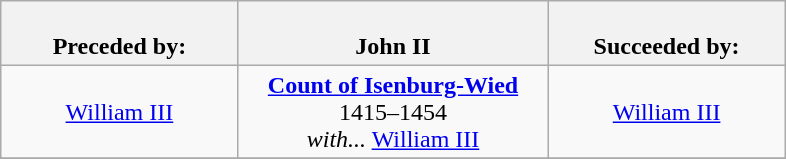<table class="wikitable" style="margin:1em auto;">
<tr align="center">
<th width=150px><br>Preceded by:</th>
<th width=200px><br>John II</th>
<th width=150px><br>Succeeded by:</th>
</tr>
<tr align="center">
<td><a href='#'>William III</a></td>
<td width=150px><strong><a href='#'>Count of Isenburg-Wied</a></strong><br>1415–1454<br><em>with...</em> <a href='#'>William III</a></td>
<td><a href='#'>William III</a></td>
</tr>
<tr>
</tr>
</table>
